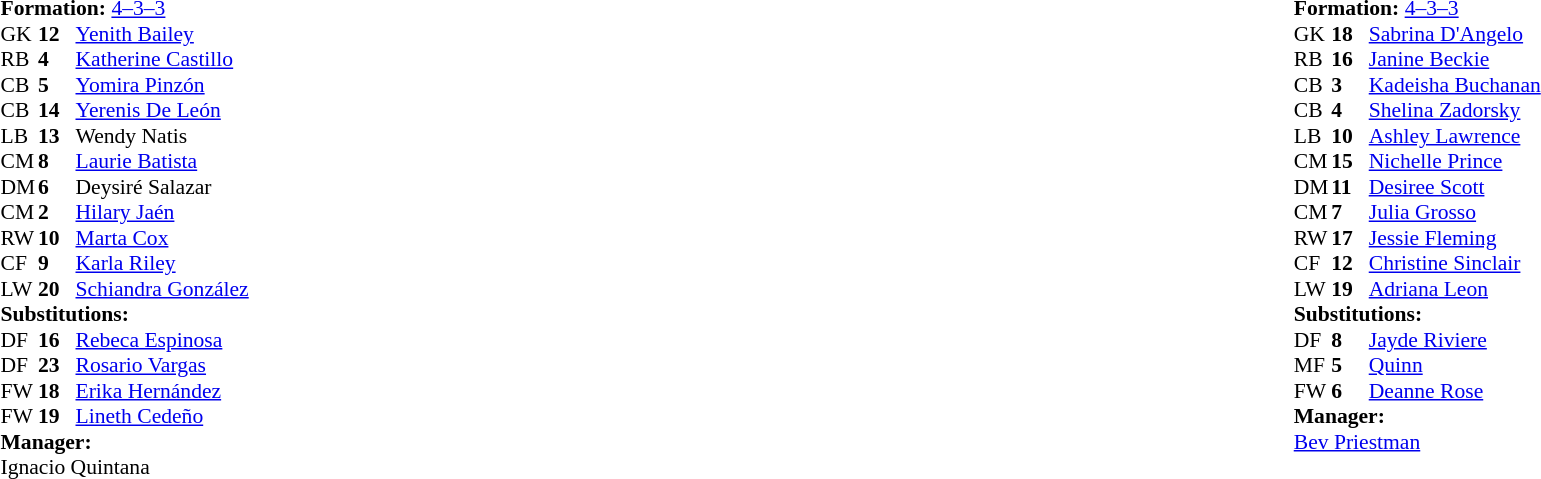<table width="100%">
<tr>
<td valign="top" width="50%"><br><table style="font-size:90%" cellspacing="0" cellpadding="0">
<tr>
<th width=25></th>
<th width=25></th>
</tr>
<tr>
<td colspan=3><strong>Formation:</strong> <a href='#'>4–3–3</a></td>
</tr>
<tr>
<td>GK</td>
<td><strong>12</strong></td>
<td><a href='#'>Yenith Bailey</a></td>
</tr>
<tr>
<td>RB</td>
<td><strong>4</strong></td>
<td><a href='#'>Katherine Castillo</a></td>
<td></td>
</tr>
<tr>
<td>CB</td>
<td><strong>5</strong></td>
<td><a href='#'>Yomira Pinzón</a></td>
</tr>
<tr>
<td>CB</td>
<td><strong>14</strong></td>
<td><a href='#'>Yerenis De León</a></td>
</tr>
<tr>
<td>LB</td>
<td><strong>13</strong></td>
<td>Wendy Natis</td>
<td></td>
</tr>
<tr>
<td>CM</td>
<td><strong>8</strong></td>
<td><a href='#'>Laurie Batista</a></td>
<td></td>
</tr>
<tr>
<td>DM</td>
<td><strong>6</strong></td>
<td>Deysiré Salazar</td>
<td></td>
</tr>
<tr>
<td>CM</td>
<td><strong>2</strong></td>
<td><a href='#'>Hilary Jaén</a></td>
</tr>
<tr>
<td>RW</td>
<td><strong>10</strong></td>
<td><a href='#'>Marta Cox</a></td>
<td></td>
</tr>
<tr>
<td>CF</td>
<td><strong>9</strong></td>
<td><a href='#'>Karla Riley</a></td>
<td></td>
</tr>
<tr>
<td>LW</td>
<td><strong>20</strong></td>
<td><a href='#'>Schiandra González</a></td>
</tr>
<tr>
<td colspan=3><strong>Substitutions:</strong></td>
</tr>
<tr>
<td>DF</td>
<td><strong>16</strong></td>
<td><a href='#'>Rebeca Espinosa</a></td>
<td></td>
</tr>
<tr>
<td>DF</td>
<td><strong>23</strong></td>
<td><a href='#'>Rosario Vargas</a></td>
<td></td>
</tr>
<tr>
<td>FW</td>
<td><strong>18</strong></td>
<td><a href='#'>Erika Hernández</a></td>
<td></td>
</tr>
<tr>
<td>FW</td>
<td><strong>19</strong></td>
<td><a href='#'>Lineth Cedeño</a></td>
<td></td>
</tr>
<tr>
<td colspan=3><strong>Manager:</strong></td>
</tr>
<tr>
<td colspan=3> Ignacio Quintana</td>
</tr>
</table>
</td>
<td valign="top" width="50%"><br><table style="font-size:90%; margin:auto" cellspacing="0" cellpadding="0">
<tr>
<th width=25></th>
<th width=25></th>
</tr>
<tr>
<td colspan=3><strong>Formation:</strong> <a href='#'>4–3–3</a></td>
</tr>
<tr>
<td>GK</td>
<td><strong>18</strong></td>
<td><a href='#'>Sabrina D'Angelo</a></td>
</tr>
<tr>
<td>RB</td>
<td><strong>16</strong></td>
<td><a href='#'>Janine Beckie</a></td>
</tr>
<tr>
<td>CB</td>
<td><strong>3</strong></td>
<td><a href='#'>Kadeisha Buchanan</a></td>
</tr>
<tr>
<td>CB</td>
<td><strong>4</strong></td>
<td><a href='#'>Shelina Zadorsky</a></td>
</tr>
<tr>
<td>LB</td>
<td><strong>10</strong></td>
<td><a href='#'>Ashley Lawrence</a></td>
</tr>
<tr>
<td>CM</td>
<td><strong>15</strong></td>
<td><a href='#'>Nichelle Prince</a></td>
<td></td>
</tr>
<tr>
<td>DM</td>
<td><strong>11</strong></td>
<td><a href='#'>Desiree Scott</a></td>
<td></td>
</tr>
<tr>
<td>CM</td>
<td><strong>7</strong></td>
<td><a href='#'>Julia Grosso</a></td>
<td></td>
</tr>
<tr>
<td>RW</td>
<td><strong>17</strong></td>
<td><a href='#'>Jessie Fleming</a></td>
</tr>
<tr>
<td>CF</td>
<td><strong>12</strong></td>
<td><a href='#'>Christine Sinclair</a></td>
</tr>
<tr>
<td>LW</td>
<td><strong>19</strong></td>
<td><a href='#'>Adriana Leon</a></td>
<td></td>
</tr>
<tr>
<td colspan=3><strong>Substitutions:</strong></td>
</tr>
<tr>
<td>DF</td>
<td><strong>8</strong></td>
<td><a href='#'>Jayde Riviere</a></td>
<td></td>
</tr>
<tr>
<td>MF</td>
<td><strong>5</strong></td>
<td><a href='#'>Quinn</a></td>
<td></td>
</tr>
<tr>
<td>FW</td>
<td><strong>6</strong></td>
<td><a href='#'>Deanne Rose</a></td>
<td></td>
</tr>
<tr>
<td colspan=3><strong>Manager:</strong></td>
</tr>
<tr>
<td colspan=3> <a href='#'>Bev Priestman</a></td>
</tr>
</table>
</td>
</tr>
</table>
